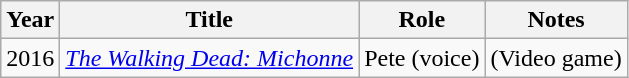<table class="wikitable sortable">
<tr>
<th>Year</th>
<th>Title</th>
<th>Role</th>
<th class="unsortable">Notes</th>
</tr>
<tr>
<td>2016</td>
<td><em><a href='#'>The Walking Dead: Michonne</a></em></td>
<td>Pete (voice)</td>
<td>(Video game)</td>
</tr>
</table>
